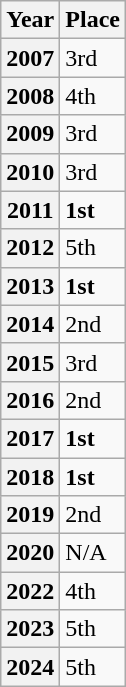<table class="wikitable">
<tr>
<th>Year</th>
<th>Place</th>
</tr>
<tr>
<th>2007</th>
<td>3rd</td>
</tr>
<tr>
<th>2008</th>
<td>4th</td>
</tr>
<tr>
<th>2009</th>
<td>3rd</td>
</tr>
<tr>
<th>2010</th>
<td>3rd</td>
</tr>
<tr>
<th>2011</th>
<td><strong>1st</strong></td>
</tr>
<tr>
<th>2012</th>
<td>5th</td>
</tr>
<tr>
<th>2013</th>
<td><strong>1st</strong></td>
</tr>
<tr>
<th>2014</th>
<td>2nd</td>
</tr>
<tr>
<th>2015</th>
<td>3rd</td>
</tr>
<tr>
<th>2016</th>
<td>2nd</td>
</tr>
<tr>
<th>2017</th>
<td><strong>1st</strong></td>
</tr>
<tr>
<th>2018</th>
<td><strong>1st</strong></td>
</tr>
<tr>
<th>2019</th>
<td>2nd</td>
</tr>
<tr>
<th>2020</th>
<td>N/A</td>
</tr>
<tr>
<th>2022</th>
<td>4th</td>
</tr>
<tr>
<th>2023</th>
<td>5th</td>
</tr>
<tr>
<th>2024</th>
<td>5th</td>
</tr>
</table>
